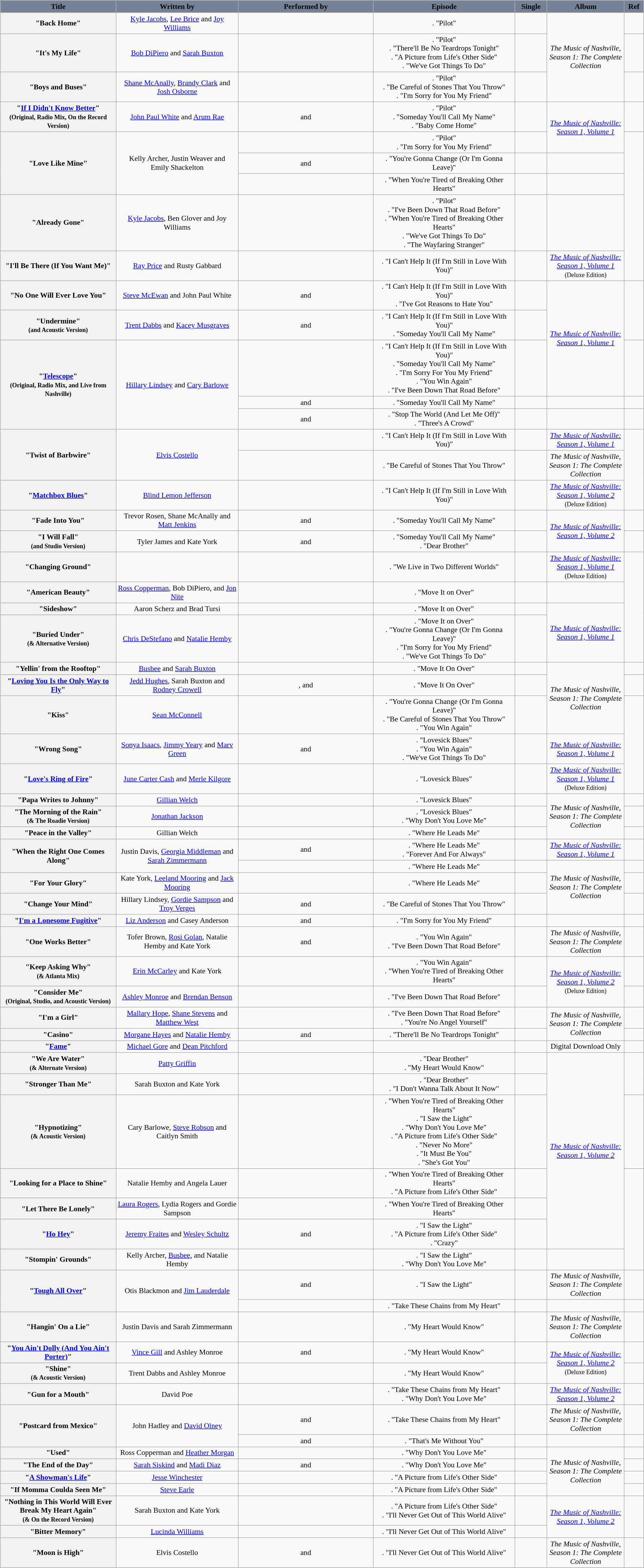<table class="wikitable sortable" style="font-size:90%; text-align: center">
<tr>
<th scope="col" style="background:#778196;" width="18%">Title</th>
<th scope="col" style="background:#778196;" width="19%">Written by</th>
<th scope="col" style="background:#778196" width="21%">Performed by</th>
<th scope="col" style="background:#778196;" width="22%">Episode</th>
<th scope="col" style="background:#778196;" width="5%">Single</th>
<th scope="col" style="background:#778196;" width="12%">Album</th>
<th scope="col" style="background:#778196;" width="3%">Ref</th>
</tr>
<tr>
<th scope="row">"Back Home"</th>
<td><a href='#'>Kyle Jacobs</a>, <a href='#'>Lee Brice</a> and <a href='#'>Joy Williams</a></td>
<td></td>
<td>. "Pilot"</td>
<td></td>
<td rowspan="3"><em>The Music of Nashville, Season 1: The Complete Collection</em></td>
<td align="center"></td>
</tr>
<tr>
<th scope="row">"It's My Life"</th>
<td><a href='#'>Bob DiPiero</a> and <a href='#'>Sarah Buxton</a></td>
<td></td>
<td>. "Pilot" <br> . "There'll Be No Teardrops Tonight" <br> . "A Picture from Life's Other Side" <br> . "We've Got Things To Do"</td>
<td></td>
<td align="center"></td>
</tr>
<tr>
<th scope="row">"Boys and Buses"</th>
<td><a href='#'>Shane McAnally</a>, <a href='#'>Brandy Clark</a> and <a href='#'>Josh Osborne</a></td>
<td></td>
<td>. "Pilot" <br> . "Be Careful of Stones That You Throw" <br> . "I'm Sorry for You My Friend"</td>
<td></td>
<td align="center"></td>
</tr>
<tr>
<th scope="row">"<a href='#'>If I Didn't Know Better</a>" <br> <small>(Original, Radio Mix, On the Record Version)</small></th>
<td><a href='#'>John Paul White</a> and <a href='#'>Arum Rae</a></td>
<td> and </td>
<td>. "Pilot" <br> . "Someday You'll Call My Name" <br> . "Baby Come Home"</td>
<td></td>
<td rowspan="2"><em><a href='#'>The Music of Nashville: Season 1, Volume 1</a></em></td>
<td align="center"></td>
</tr>
<tr>
<th scope="row" rowspan="3">"Love Like Mine"</th>
<td rowspan="3">Kelly Archer, Justin Weaver and <br> Emily Shackelton</td>
<td></td>
<td>. "Pilot" <br> . "I'm Sorry for You My Friend"</td>
<td></td>
<td rowspan="5" align="center"></td>
</tr>
<tr>
<td> and </td>
<td>. "You're Gonna Change (Or I'm Gonna Leave)"</td>
<td></td>
<td></td>
</tr>
<tr>
<td></td>
<td>. "When You're Tired of Breaking Other Hearts"</td>
<td></td>
<td></td>
</tr>
<tr>
<th scope="row">"Already Gone"</th>
<td><a href='#'>Kyle Jacobs</a>, Ben Glover and Joy Williams</td>
<td></td>
<td>. "Pilot" <br> . "I've Been Down That Road Before" <br> . "When You're Tired of Breaking Other Hearts" <br> . "We've Got Things To Do" <br> . "The Wayfaring Stranger"</td>
<td> </td>
<td></td>
</tr>
<tr>
<th scope="row">"I'll Be There (If You Want Me)"</th>
<td><a href='#'>Ray Price</a> and Rusty Gabbard</td>
<td></td>
<td>. "I Can't Help It (If I'm Still in Love With You)"</td>
<td></td>
<td><em><a href='#'>The Music of Nashville: Season 1, Volume 1</a></em> <small>(Deluxe Edition)</small></td>
</tr>
<tr>
<th scope="row">"No One Will Ever Love You"</th>
<td><a href='#'>Steve McEwan</a> and John Paul White</td>
<td> and </td>
<td>. "I Can't Help It (If I'm Still in Love With You)" <br> . "I've Got Reasons to Hate You"</td>
<td></td>
<td rowspan="3"><em><a href='#'>The Music of Nashville: Season 1, Volume 1</a></em></td>
<td rowspan="2" align="center"></td>
</tr>
<tr>
<th scope="row">"Undermine" <br> <small> (and Acoustic Version) </small></th>
<td><a href='#'>Trent Dabbs</a> and <a href='#'>Kacey Musgraves</a></td>
<td> and </td>
<td>. "I Can't Help It (If I'm Still in Love With You)" <br> . "Someday You'll Call My Name"</td>
<td></td>
</tr>
<tr>
<th scope="row" rowspan="3">"<a href='#'>Telescope</a>" <br> <small>(Original, Radio Mix, and Live from Nashville)</small></th>
<td rowspan="3"><a href='#'>Hillary Lindsey</a> and <a href='#'>Cary Barlowe</a></td>
<td></td>
<td>. "I Can't Help It (If I'm Still in Love With You)" <br> . "Someday You'll Call My Name" <br> . "I'm Sorry For You My Friend" <br> . "You Win Again" <br> . "I've Been Down That Road Before"</td>
<td></td>
<td align="center"></td>
</tr>
<tr>
<td> and </td>
<td>. "Someday You'll Call My Name"</td>
<td></td>
<td></td>
<td align="center"></td>
</tr>
<tr>
<td> and </td>
<td>. "Stop The World (And Let Me Off)" <br> . "Three's A Crowd"</td>
<td></td>
<td></td>
<td align="center"></td>
</tr>
<tr>
<th scope="row" rowspan="2">"Twist of Barbwire"</th>
<td rowspan="2"><a href='#'>Elvis Costello</a></td>
<td></td>
<td>. "I Can't Help It (If I'm Still in Love With You)"</td>
<td></td>
<td><em><a href='#'>The Music of Nashville: Season 1, Volume 1</a></em></td>
<td align="center" rowspan="3"></td>
</tr>
<tr>
<td></td>
<td>. "Be Careful of Stones That You Throw"</td>
<td></td>
<td><em>The Music of Nashville, Season 1: The Complete Collection</em></td>
</tr>
<tr>
<th scope="row">"<a href='#'>Matchbox Blues</a>"</th>
<td><a href='#'>Blind Lemon Jefferson</a></td>
<td></td>
<td>. "I Can't Help It (If I'm Still in Love With You)"</td>
<td></td>
<td><em><a href='#'>The Music of Nashville: Season 1, Volume 2</a></em> <small>(Deluxe Edition)</small></td>
</tr>
<tr>
<th scope="row">"Fade Into You"</th>
<td>Trevor Rosen, Shane McAnally and <a href='#'>Matt Jenkins</a></td>
<td> and </td>
<td>. "Someday You'll Call My Name"</td>
<td></td>
<td rowspan="2"><em><a href='#'>The Music of Nashville: Season 1, Volume 2</a></em></td>
<td rowspan="1" align="center"></td>
</tr>
<tr>
<th scope="row">"I Will Fall" <br> <small>(and Studio Version)</small></th>
<td>Tyler James and Kate York</td>
<td> and </td>
<td>. "Someday You'll Call My Name" <br> . "Dear Brother"</td>
<td></td>
<td align="center"></td>
</tr>
<tr>
<th scope="row">"Changing Ground"</th>
<td></td>
<td></td>
<td>. "We Live in Two Different Worlds"</td>
<td></td>
<td><em><a href='#'>The Music of Nashville: Season 1, Volume 1</a></em> <small>(Deluxe Edition)</small></td>
<td rowspan="4" align="center"></td>
</tr>
<tr>
<th scope="row">"American Beauty"</th>
<td><a href='#'>Ross Copperman</a>, Bob DiPiero, and <a href='#'>Jon Nite</a></td>
<td></td>
<td>. "Move It on Over"</td>
<td></td>
<td></td>
</tr>
<tr>
<th scope="row">"Sideshow"</th>
<td>Aaron Scherz and Brad Tursi</td>
<td></td>
<td>. "Move It on Over"</td>
<td></td>
<td rowspan="2"><em><a href='#'>The Music of Nashville: Season 1, Volume 1</a></em></td>
</tr>
<tr>
<th scope="row">"Buried Under" <br> <small>(& Alternative Version)</small></th>
<td><a href='#'>Chris DeStefano</a> and <a href='#'>Natalie Hemby</a></td>
<td></td>
<td>. "Move It on Over" <br> . "You're Gonna Change (Or I'm Gonna Leave)" <br> . "I'm Sorry for You My Friend" <br> . "We've Got Things To Do"</td>
<td></td>
</tr>
<tr>
<th scope="row">"Yellin' from the Rooftop"</th>
<td><a href='#'>Busbee</a> and <a href='#'>Sarah Buxton</a></td>
<td></td>
<td>. "Move It On Over"</td>
<td></td>
<td rowspan="3"><em>The Music of Nashville, Season 1: The Complete Collection</em></td>
<td align="center"></td>
</tr>
<tr>
<th scope="row">"<a href='#'>Loving You Is the Only Way to Fly</a>"</th>
<td><a href='#'>Jedd Hughes</a>, Sarah Buxton and <a href='#'>Rodney Crowell</a></td>
<td>,  and </td>
<td>. "Move It On Over"</td>
<td></td>
<td align="center"></td>
</tr>
<tr>
<th scope="row">"Kiss"</th>
<td><a href='#'>Sean McConnell</a></td>
<td></td>
<td>. "You're Gonna Change (Or I'm Gonna Leave)" <br> . "Be Careful of Stones That You Throw" <br> . "You Win Again"</td>
<td></td>
<td rowspan="3" align="center"></td>
</tr>
<tr>
<th scope="row">"Wrong Song"</th>
<td><a href='#'>Sonya Isaacs</a>, <a href='#'>Jimmy Yeary</a> and <a href='#'>Marv Green</a></td>
<td> and </td>
<td>. "Lovesick Blues" <br> . "You Win Again" <br> . "We've Got Things To Do"</td>
<td></td>
<td><em><a href='#'>The Music of Nashville: Season 1, Volume 1</a></em></td>
</tr>
<tr>
<th scope="row">"<a href='#'>Love's Ring of Fire</a>"</th>
<td><a href='#'>June Carter Cash</a> and <a href='#'>Merle Kilgore</a></td>
<td></td>
<td>. "Lovesick Blues"</td>
<td></td>
<td><em><a href='#'>The Music of Nashville: Season 1, Volume 1</a></em> <small>(Deluxe Edition)</small></td>
</tr>
<tr>
<th scope="row">"Papa Writes to Johnny"</th>
<td><a href='#'>Gillian Welch</a></td>
<td></td>
<td>. "Lovesick Blues"</td>
<td></td>
<td rowspan="3"><em>The Music of Nashville, Season 1: The Complete Collection</em></td>
<td align="center"></td>
</tr>
<tr>
<th scope="row">"The Morning of the Rain" <br> <small>(& The Roadie Version)</small></th>
<td><a href='#'>Jonathan Jackson</a></td>
<td></td>
<td>. "Lovesick Blues" <br> . "Why Don't You Love Me"</td>
<td></td>
<td align="center"></td>
</tr>
<tr>
<th scope="row">"Peace in the Valley"</th>
<td>Gillian Welch</td>
<td></td>
<td>. "Where He Leads Me"</td>
<td></td>
<td align="center"></td>
</tr>
<tr>
<th scope="row" rowspan="2">"When the Right One Comes Along"</th>
<td rowspan="2">Justin Davis, <a href='#'>Georgia Middleman</a> and <a href='#'>Sarah Zimmermann</a></td>
<td> and </td>
<td>. "Where He Leads Me" <br> . "Forever And For Always"</td>
<td></td>
<td><em><a href='#'>The Music of Nashville: Season 1, Volume 1</a></em></td>
<td align="center"></td>
</tr>
<tr>
<td></td>
<td>. "Where He Leads Me"</td>
<td></td>
<td rowspan="3"><em>The Music of Nashville, Season 1: The Complete Collection</em></td>
<td align="center"></td>
</tr>
<tr>
<th scope="row">"For Your Glory"</th>
<td>Kate York, <a href='#'>Leeland Mooring</a> and <a href='#'>Jack Mooring</a></td>
<td></td>
<td>. "Where He Leads Me"</td>
<td></td>
<td align="center"></td>
</tr>
<tr>
<th scope="row">"Change Your Mind"</th>
<td>Hillary Lindsey, <a href='#'>Gordie Sampson</a> and <a href='#'>Troy Verges</a></td>
<td> and </td>
<td>. "Be Careful of Stones That You Throw"</td>
<td></td>
<td align="center"></td>
</tr>
<tr>
<th scope="row">"<a href='#'>I'm a Lonesome Fugitive</a>"</th>
<td><a href='#'>Liz Anderson</a> and Casey Anderson</td>
<td> and </td>
<td>. "I'm Sorry for You My Friend"</td>
<td></td>
<td></td>
<td rowspan="1" align="center"></td>
</tr>
<tr>
<th scope="row">"One Works Better"</th>
<td>Tofer Brown, <a href='#'>Rosi Golan</a>, Natalie Hemby and Kate York</td>
<td> and </td>
<td>. "You Win Again" <br> . "I've Been Down That Road Before"</td>
<td></td>
<td><em>The Music of Nashville, Season 1: The Complete Collection</em></td>
<td align="center"></td>
</tr>
<tr>
<th scope="row">"Keep Asking Why" <br> <small>(& Atlanta Mix)</small></th>
<td><a href='#'>Erin McCarley</a> and Kate York</td>
<td></td>
<td>. "You Win Again" <br> . "When You're Tired of Breaking Other Hearts"</td>
<td></td>
<td rowspan="2"><em><a href='#'>The Music of Nashville: Season 1, Volume 2</a></em> <small>(Deluxe Edition)</small></td>
<td align="center"></td>
</tr>
<tr>
<th scope="row">"Consider Me" <br> <small>(Original, Studio, and Acoustic Version)</small></th>
<td><a href='#'>Ashley Monroe</a> and <a href='#'>Brendan Benson</a></td>
<td></td>
<td>. "I've Been Down That Road Before"</td>
<td></td>
<td align="center"></td>
</tr>
<tr>
<th scope="row">"I'm a Girl"</th>
<td><a href='#'>Mallary Hope</a>, <a href='#'>Shane Stevens</a> and <a href='#'>Matthew West</a></td>
<td></td>
<td>. "I've Been Down That Road Before" <br> . "You're No Angel Yourself"</td>
<td></td>
<td rowspan="2"><em>The Music of Nashville, Season 1: The Complete Collection</em></td>
<td align="center"></td>
</tr>
<tr>
<th scope="row">"Casino"</th>
<td><a href='#'>Morgane Hayes</a> and <a href='#'>Natalie Hemby</a></td>
<td> and </td>
<td>. "There'll Be No Teardrops Tonight"</td>
<td></td>
<td align="center"></td>
</tr>
<tr>
<th scope="row">"<a href='#'>Fame</a>"</th>
<td><a href='#'>Michael Gore</a> and <a href='#'>Dean Pitchford</a></td>
<td></td>
<td></td>
<td></td>
<td rowspan="1">Digital Download Only</td>
<td rowspan="1" align="center"></td>
</tr>
<tr>
<th scope="row">"We Are Water"<br> <small>(& Alternate Version)</small></th>
<td><a href='#'>Patty Griffin</a></td>
<td></td>
<td>. "Dear Brother" <br> . "My Heart Would Know"</td>
<td></td>
<td rowspan="6"><em><a href='#'>The Music of Nashville: Season 1, Volume 2</a></em></td>
<td rowspan="2" align="center"></td>
</tr>
<tr>
<th scope="row">"Stronger Than Me"</th>
<td>Sarah Buxton and Kate York</td>
<td></td>
<td>. "Dear Brother" <br> . "I Don't Wanna Talk About It Now"</td>
<td></td>
</tr>
<tr>
<th scope="row">"Hypnotizing" <br> <small>(& Acoustic Version)</small></th>
<td>Cary Barlowe, <a href='#'>Steve Robson</a> and Caitlyn Smith</td>
<td></td>
<td>. "When You're Tired of Breaking Other Hearts" <br> . "I Saw the Light" <br> . "Why Don't You Love Me" <br> . "A Picture from Life's Other Side" <br> . "Never No More" <br> . "It Must Be You" <br> . "She's Got You"</td>
<td></td>
<td align="center"></td>
</tr>
<tr>
<th scope="row">"Looking for a Place to Shine"</th>
<td>Natalie Hemby and Angela Lauer</td>
<td></td>
<td>. "When You're Tired of Breaking Other Hearts" <br> . "A Picture from Life's Other Side"</td>
<td></td>
<td rowspan="4" align="center"></td>
</tr>
<tr>
<th scope="row">"Let There Be Lonely"</th>
<td><a href='#'>Laura Rogers</a>, Lydia Rogers and Gordie Sampson</td>
<td></td>
<td>. "When You're Tired of Breaking Other Hearts"</td>
<td></td>
</tr>
<tr>
<th scope="row">"<a href='#'>Ho Hey</a>"</th>
<td><a href='#'>Jeremy Fraites</a> and <a href='#'>Wesley Schultz</a></td>
<td> and </td>
<td>. "I Saw the Light" <br> . "A Picture from Life's Other Side" <br> . "Crazy"</td>
<td></td>
</tr>
<tr>
<th scope="row">"Stompin' Grounds"</th>
<td>Kelly Archer, <a href='#'>Busbee</a>, and Natalie Hemby</td>
<td></td>
<td>. "I Saw the Light" <br> . "Why Don't You Love Me"</td>
<td></td>
<td></td>
</tr>
<tr>
<th scope="row" rowspan="2">"<a href='#'>Tough All Over</a>"</th>
<td rowspan="2">Otis Blackmon and <a href='#'>Jim Lauderdale</a></td>
<td> and </td>
<td>. "I Saw the Light"</td>
<td></td>
<td><em>The Music of Nashville, Season 1: The Complete Collection</em></td>
<td align="center"></td>
</tr>
<tr>
<td></td>
<td>. "Take These Chains from My Heart"</td>
<td></td>
<td></td>
<td align="center"></td>
</tr>
<tr>
<th scope="row">"Hangin' On a Lie"</th>
<td>Justin Davis and Sarah Zimmermann</td>
<td></td>
<td>. "My Heart Would Know"</td>
<td></td>
<td><em>The Music of Nashville, Season 1: The Complete Collection</em></td>
<td align="center"></td>
</tr>
<tr>
<th scope="row">"<a href='#'>You Ain't Dolly (And You Ain't Porter)</a>"</th>
<td><a href='#'>Vince Gill</a> and Ashley Monroe</td>
<td> and </td>
<td>. "My Heart Would Know"</td>
<td></td>
<td rowspan="2"><em><a href='#'>The Music of Nashville: Season 1, Volume 2</a></em> <small>(Deluxe Edition)</small></td>
<td align="center"></td>
</tr>
<tr>
<th scope="row">"Shine" <br> <small>(& Acoustic Version)</small></th>
<td>Trent Dabbs and Ashley Monroe</td>
<td></td>
<td>. "My Heart Would Know"</td>
<td></td>
<td align="center"></td>
</tr>
<tr>
<th scope="row">"Gun for a Mouth"</th>
<td>David Poe</td>
<td></td>
<td>. "Take These Chains from My Heart" <br> . "Why Don't You Love Me"</td>
<td></td>
<td><em><a href='#'>The Music of Nashville: Season 1, Volume 2</a></em></td>
<td rowspan="1" align="center"></td>
</tr>
<tr>
<th rowspan="2" scope="row">"Postcard from Mexico"</th>
<td rowspan="2">John Hadley and <a href='#'>David Olney</a></td>
<td> and </td>
<td>. "Take These Chains from My Heart"</td>
<td></td>
<td><em>The Music of Nashville, Season 1: The Complete Collection</em></td>
<td align="center"></td>
</tr>
<tr>
<td> and </td>
<td>. "That's Me Without You"</td>
<td></td>
<td></td>
<td align="center"></td>
</tr>
<tr>
<th scope="row">"Used"</th>
<td>Ross Copperman and <a href='#'>Heather Morgan</a></td>
<td></td>
<td>. "Why Don't You Love Me"</td>
<td></td>
<td rowspan="4"><em>The Music of Nashville, Season 1: The Complete Collection</em></td>
<td align="center"></td>
</tr>
<tr>
<th scope="row">"The End of the Day"</th>
<td><a href='#'>Sarah Siskind</a> and <a href='#'>Madi Diaz</a></td>
<td> and </td>
<td>. "Why Don't You Love Me"</td>
<td></td>
<td align="center"></td>
</tr>
<tr>
<th scope="row">"<a href='#'>A Showman's Life</a>"</th>
<td><a href='#'>Jesse Winchester</a></td>
<td></td>
<td>. "A Picture from Life's Other Side"</td>
<td></td>
<td align="center"></td>
</tr>
<tr>
<th scope="row">"If Momma Coulda Seen Me"</th>
<td><a href='#'>Steve Earle</a></td>
<td></td>
<td>. "A Picture from Life's Other Side"</td>
<td></td>
<td align="center"></td>
</tr>
<tr>
<th scope="row">"Nothing in This World Will Ever Break My Heart Again" <br> <small> (& On the Record Version) </small></th>
<td>Sarah Buxton and Kate York</td>
<td></td>
<td>. "A Picture from Life's Other Side" <br> . "I'll Never Get Out of This World Alive"</td>
<td></td>
<td rowspan="2"><em><a href='#'>The Music of Nashville: Season 1, Volume 2</a></em></td>
<td rowspan="2" align="center"></td>
</tr>
<tr>
<th scope="row">"Bitter Memory"</th>
<td><a href='#'>Lucinda Williams</a></td>
<td></td>
<td>. "I'll Never Get Out of This World Alive"</td>
<td></td>
</tr>
<tr>
<th scope="row">"Moon is High"</th>
<td>Elvis Costello</td>
<td> and </td>
<td>. "I'll Never Get Out of This World Alive"</td>
<td></td>
<td><em>The Music of Nashville, Season 1: The Complete Collection</em></td>
<td align="center"></td>
</tr>
</table>
